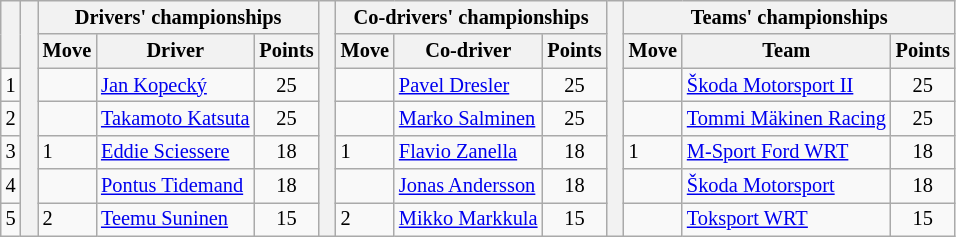<table class="wikitable" style="font-size:85%;">
<tr>
<th rowspan="2"></th>
<th rowspan="7" style="width:5px;"></th>
<th colspan="3">Drivers' championships</th>
<th rowspan="7" style="width:5px;"></th>
<th colspan="3" nowrap>Co-drivers' championships</th>
<th rowspan="7" style="width:5px;"></th>
<th colspan="3" nowrap>Teams' championships</th>
</tr>
<tr>
<th>Move</th>
<th>Driver</th>
<th>Points</th>
<th>Move</th>
<th>Co-driver</th>
<th>Points</th>
<th>Move</th>
<th>Team</th>
<th>Points</th>
</tr>
<tr>
<td align="center">1</td>
<td></td>
<td><a href='#'>Jan Kopecký</a></td>
<td align="center">25</td>
<td></td>
<td><a href='#'>Pavel Dresler</a></td>
<td align="center">25</td>
<td></td>
<td><a href='#'>Škoda Motorsport II</a></td>
<td align="center">25</td>
</tr>
<tr>
<td align="center">2</td>
<td></td>
<td nowrap><a href='#'>Takamoto Katsuta</a></td>
<td align="center">25</td>
<td></td>
<td><a href='#'>Marko Salminen</a></td>
<td align="center">25</td>
<td></td>
<td nowrap><a href='#'>Tommi Mäkinen Racing</a></td>
<td align="center">25</td>
</tr>
<tr>
<td align="center">3</td>
<td> 1</td>
<td><a href='#'>Eddie Sciessere</a></td>
<td align="center">18</td>
<td> 1</td>
<td><a href='#'>Flavio Zanella</a></td>
<td align="center">18</td>
<td> 1</td>
<td><a href='#'>M-Sport Ford WRT</a></td>
<td align="center">18</td>
</tr>
<tr>
<td align="center">4</td>
<td></td>
<td><a href='#'>Pontus Tidemand</a></td>
<td align="center">18</td>
<td></td>
<td nowrap><a href='#'>Jonas Andersson</a></td>
<td align="center">18</td>
<td></td>
<td><a href='#'>Škoda Motorsport</a></td>
<td align="center">18</td>
</tr>
<tr>
<td align="center">5</td>
<td> 2</td>
<td><a href='#'>Teemu Suninen</a></td>
<td align="center">15</td>
<td> 2</td>
<td><a href='#'>Mikko Markkula</a></td>
<td align="center">15</td>
<td></td>
<td><a href='#'>Toksport WRT</a></td>
<td align="center">15</td>
</tr>
</table>
